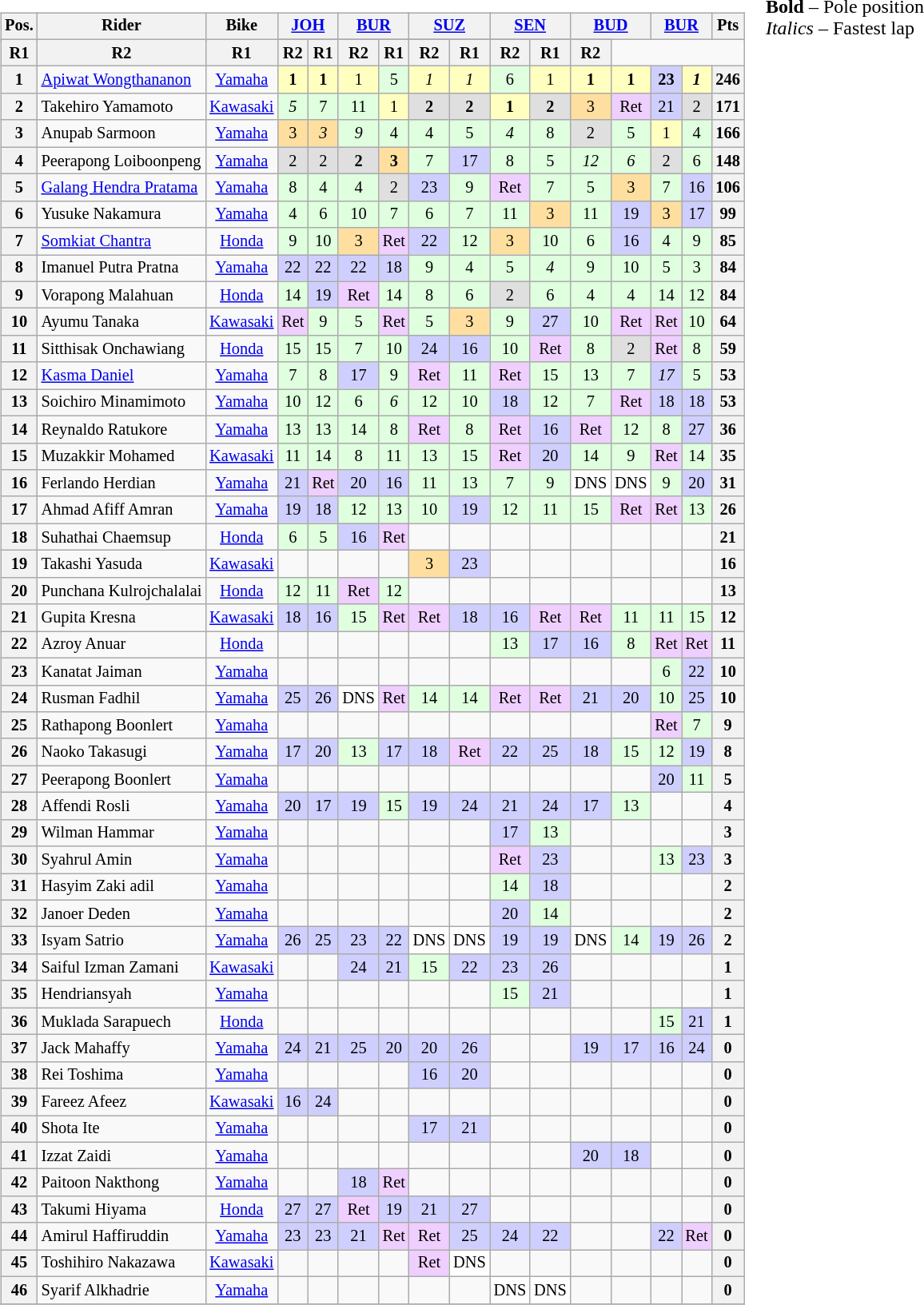<table>
<tr>
<td><br><table class="wikitable" style="font-size:85%; text-align:center;">
<tr>
<th rowspan="2">Pos.</th>
<th rowspan="2">Rider</th>
<th rowspan="2">Bike</th>
<th colspan="2"><a href='#'>JOH</a><br></th>
<th colspan="2"><a href='#'>BUR</a><br></th>
<th colspan="2"><a href='#'>SUZ</a><br></th>
<th colspan="2"><a href='#'>SEN</a><br></th>
<th colspan="2"><a href='#'>BUD</a><br></th>
<th colspan="2"><a href='#'>BUR</a><br></th>
<th rowspan="2">Pts</th>
</tr>
<tr>
</tr>
<tr>
<th>R1</th>
<th>R2</th>
<th>R1</th>
<th>R2</th>
<th>R1</th>
<th>R2</th>
<th>R1</th>
<th>R2</th>
<th>R1</th>
<th>R2</th>
<th>R1</th>
<th>R2</th>
</tr>
<tr>
<th>1</th>
<td align=left> <a href='#'>Apiwat Wongthananon</a></td>
<td><a href='#'>Yamaha</a></td>
<td style="background:#ffffbf;"><strong>1</strong></td>
<td style="background:#ffffbf;"><strong>1</strong></td>
<td style="background:#ffffbf;">1</td>
<td style="background:#dfffdf;">5</td>
<td style="background:#ffffbf;"><em>1</em></td>
<td style="background:#ffffbf;"><em>1</em></td>
<td style="background:#dfffdf;">6</td>
<td style="background:#ffffbf;">1</td>
<td style="background:#ffffbf;"><strong>1</strong></td>
<td style="background:#ffffbf;"><strong>1</strong></td>
<td style="background:#cfcfff;"><strong>23</strong></td>
<td style="background:#ffffbf;"><strong><em>1</em></strong></td>
<th>246</th>
</tr>
<tr>
<th>2</th>
<td align=left> Takehiro Yamamoto</td>
<td><a href='#'>Kawasaki</a></td>
<td style="background:#dfffdf;"><em>5</em></td>
<td style="background:#dfffdf;">7</td>
<td style="background:#dfffdf;">11</td>
<td style="background:#ffffbf;">1</td>
<td style="background:#dfdfdf;"><strong>2</strong></td>
<td style="background:#dfdfdf;"><strong>2</strong></td>
<td style="background:#ffffbf;"><strong>1</strong></td>
<td style="background:#dfdfdf;"><strong>2</strong></td>
<td style="background:#ffdf9f;">3</td>
<td style="background:#efcfff;">Ret</td>
<td style="background:#cfcfff;">21</td>
<td style="background:#dfdfdf;">2</td>
<th>171</th>
</tr>
<tr>
<th>3</th>
<td align=left> Anupab Sarmoon</td>
<td><a href='#'>Yamaha</a></td>
<td style="background:#ffdf9f;">3</td>
<td style="background:#ffdf9f;"><em>3</em></td>
<td style="background:#dfffdf;"><em>9</em></td>
<td style="background:#dfffdf;">4</td>
<td style="background:#dfffdf;">4</td>
<td style="background:#dfffdf;">5</td>
<td style="background:#dfffdf;"><em>4</em></td>
<td style="background:#dfffdf;">8</td>
<td style="background:#dfdfdf;">2</td>
<td style="background:#dfffdf;">5</td>
<td style="background:#ffffbf;">1</td>
<td style="background:#dfffdf;">4</td>
<th>166</th>
</tr>
<tr>
<th>4</th>
<td align=left> Peerapong Loiboonpeng</td>
<td><a href='#'>Yamaha</a></td>
<td style="background:#dfdfdf;">2</td>
<td style="background:#dfdfdf;">2</td>
<td style="background:#dfdfdf;"><strong>2</strong></td>
<td style="background:#ffdf9f;"><strong>3</strong></td>
<td style="background:#dfffdf;">7</td>
<td style="background:#cfcfff;">17</td>
<td style="background:#dfffdf;">8</td>
<td style="background:#dfffdf;">5</td>
<td style="background:#dfffdf;"><em>12</em></td>
<td style="background:#dfffdf;"><em>6</em></td>
<td style="background:#dfdfdf;">2</td>
<td style="background:#dfffdf;">6</td>
<th>148</th>
</tr>
<tr>
<th>5</th>
<td align=left> <a href='#'>Galang Hendra Pratama</a></td>
<td><a href='#'>Yamaha</a></td>
<td style="background:#dfffdf;">8</td>
<td style="background:#dfffdf;">4</td>
<td style="background:#dfffdf;">4</td>
<td style="background:#dfdfdf;">2</td>
<td style="background:#cfcfff;">23</td>
<td style="background:#dfffdf;">9</td>
<td style="background:#efcfff;">Ret</td>
<td style="background:#dfffdf;">7</td>
<td style="background:#dfffdf;">5</td>
<td style="background:#ffdf9f;">3</td>
<td style="background:#dfffdf;">7</td>
<td style="background:#cfcfff;">16</td>
<th>106</th>
</tr>
<tr>
<th>6</th>
<td align=left> Yusuke Nakamura</td>
<td><a href='#'>Yamaha</a></td>
<td style="background:#dfffdf;">4</td>
<td style="background:#dfffdf;">6</td>
<td style="background:#dfffdf;">10</td>
<td style="background:#dfffdf;">7</td>
<td style="background:#dfffdf;">6</td>
<td style="background:#dfffdf;">7</td>
<td style="background:#dfffdf;">11</td>
<td style="background:#ffdf9f;">3</td>
<td style="background:#dfffdf;">11</td>
<td style="background:#cfcfff;">19</td>
<td style="background:#ffdf9f;">3</td>
<td style="background:#cfcfff;">17</td>
<th>99</th>
</tr>
<tr>
<th>7</th>
<td align=left> <a href='#'>Somkiat Chantra</a></td>
<td><a href='#'>Honda</a></td>
<td style="background:#dfffdf;">9</td>
<td style="background:#dfffdf;">10</td>
<td style="background:#ffdf9f;">3</td>
<td style="background:#efcfff;">Ret</td>
<td style="background:#cfcfff;">22</td>
<td style="background:#dfffdf;">12</td>
<td style="background:#ffdf9f;">3</td>
<td style="background:#dfffdf;">10</td>
<td style="background:#dfffdf;">6</td>
<td style="background:#cfcfff;">16</td>
<td style="background:#dfffdf;">4</td>
<td style="background:#dfffdf;">9</td>
<th>85</th>
</tr>
<tr>
<th>8</th>
<td align=left> Imanuel Putra Pratna</td>
<td><a href='#'>Yamaha</a></td>
<td style="background:#cfcfff;">22</td>
<td style="background:#cfcfff;">22</td>
<td style="background:#cfcfff;">22</td>
<td style="background:#cfcfff;">18</td>
<td style="background:#dfffdf;">9</td>
<td style="background:#dfffdf;">4</td>
<td style="background:#dfffdf;">5</td>
<td style="background:#dfffdf;"><em>4</em></td>
<td style="background:#dfffdf;">9</td>
<td style="background:#dfffdf;">10</td>
<td style="background:#dfffdf;">5</td>
<td style="background:#dfffdf;">3</td>
<th>84</th>
</tr>
<tr>
<th>9</th>
<td align=left> Vorapong Malahuan</td>
<td><a href='#'>Honda</a></td>
<td style="background:#dfffdf;">14</td>
<td style="background:#cfcfff;">19</td>
<td style="background:#efcfff;">Ret</td>
<td style="background:#dfffdf;">14</td>
<td style="background:#dfffdf;">8</td>
<td style="background:#dfffdf;">6</td>
<td style="background:#dfdfdf;">2</td>
<td style="background:#dfffdf;">6</td>
<td style="background:#dfffdf;">4</td>
<td style="background:#dfffdf;">4</td>
<td style="background:#dfffdf;">14</td>
<td style="background:#dfffdf;">12</td>
<th>84</th>
</tr>
<tr>
<th>10</th>
<td align=left> Ayumu Tanaka</td>
<td><a href='#'>Kawasaki</a></td>
<td style="background:#efcfff;">Ret</td>
<td style="background:#dfffdf;">9</td>
<td style="background:#dfffdf;">5</td>
<td style="background:#efcfff;">Ret</td>
<td style="background:#dfffdf;">5</td>
<td style="background:#ffdf9f;">3</td>
<td style="background:#dfffdf;">9</td>
<td style="background:#cfcfff;">27</td>
<td style="background:#dfffdf;">10</td>
<td style="background:#efcfff;">Ret</td>
<td style="background:#efcfff;">Ret</td>
<td style="background:#dfffdf;">10</td>
<th>64</th>
</tr>
<tr>
<th>11</th>
<td align=left> Sitthisak Onchawiang</td>
<td><a href='#'>Honda</a></td>
<td style="background:#dfffdf;">15</td>
<td style="background:#dfffdf;">15</td>
<td style="background:#dfffdf;">7</td>
<td style="background:#dfffdf;">10</td>
<td style="background:#cfcfff;">24</td>
<td style="background:#cfcfff;">16</td>
<td style="background:#dfffdf;">10</td>
<td style="background:#efcfff;">Ret</td>
<td style="background:#dfffdf;">8</td>
<td style="background:#dfdfdf;">2</td>
<td style="background:#efcfff;">Ret</td>
<td style="background:#dfffdf;">8</td>
<th>59</th>
</tr>
<tr>
<th>12</th>
<td align=left> <a href='#'>Kasma Daniel</a></td>
<td><a href='#'>Yamaha</a></td>
<td style="background:#dfffdf;">7</td>
<td style="background:#dfffdf;">8</td>
<td style="background:#cfcfff;">17</td>
<td style="background:#dfffdf;">9</td>
<td style="background:#efcfff;">Ret</td>
<td style="background:#dfffdf;">11</td>
<td style="background:#efcfff;">Ret</td>
<td style="background:#dfffdf;">15</td>
<td style="background:#dfffdf;">13</td>
<td style="background:#dfffdf;">7</td>
<td style="background:#cfcfff;"><em>17</em></td>
<td style="background:#dfffdf;">5</td>
<th>53</th>
</tr>
<tr>
<th>13</th>
<td align=left> Soichiro Minamimoto</td>
<td><a href='#'>Yamaha</a></td>
<td style="background:#dfffdf;">10</td>
<td style="background:#dfffdf;">12</td>
<td style="background:#dfffdf;">6</td>
<td style="background:#dfffdf;"><em>6</em></td>
<td style="background:#dfffdf;">12</td>
<td style="background:#dfffdf;">10</td>
<td style="background:#cfcfff;">18</td>
<td style="background:#dfffdf;">12</td>
<td style="background:#dfffdf;">7</td>
<td style="background:#efcfff;">Ret</td>
<td style="background:#cfcfff;">18</td>
<td style="background:#cfcfff;">18</td>
<th>53</th>
</tr>
<tr>
<th>14</th>
<td align=left> Reynaldo Ratukore</td>
<td><a href='#'>Yamaha</a></td>
<td style="background:#dfffdf;">13</td>
<td style="background:#dfffdf;">13</td>
<td style="background:#dfffdf;">14</td>
<td style="background:#dfffdf;">8</td>
<td style="background:#efcfff;">Ret</td>
<td style="background:#dfffdf;">8</td>
<td style="background:#efcfff;">Ret</td>
<td style="background:#cfcfff;">16</td>
<td style="background:#efcfff;">Ret</td>
<td style="background:#dfffdf;">12</td>
<td style="background:#dfffdf;">8</td>
<td style="background:#cfcfff;">27</td>
<th>36</th>
</tr>
<tr>
<th>15</th>
<td align=left> Muzakkir Mohamed</td>
<td><a href='#'>Kawasaki</a></td>
<td style="background:#dfffdf;">11</td>
<td style="background:#dfffdf;">14</td>
<td style="background:#dfffdf;">8</td>
<td style="background:#dfffdf;">11</td>
<td style="background:#dfffdf;">13</td>
<td style="background:#dfffdf;">15</td>
<td style="background:#efcfff;">Ret</td>
<td style="background:#cfcfff;">20</td>
<td style="background:#dfffdf;">14</td>
<td style="background:#dfffdf;">9</td>
<td style="background:#efcfff;">Ret</td>
<td style="background:#dfffdf;">14</td>
<th>35</th>
</tr>
<tr>
<th>16</th>
<td align=left> Ferlando Herdian</td>
<td><a href='#'>Yamaha</a></td>
<td style="background:#cfcfff;">21</td>
<td style="background:#efcfff;">Ret</td>
<td style="background:#cfcfff;">20</td>
<td style="background:#cfcfff;">16</td>
<td style="background:#dfffdf;">11</td>
<td style="background:#dfffdf;">13</td>
<td style="background:#dfffdf;">7</td>
<td style="background:#dfffdf;">9</td>
<td style="background:#ffffff;">DNS</td>
<td style="background:#ffffff;">DNS</td>
<td style="background:#dfffdf;">9</td>
<td style="background:#cfcfff;">20</td>
<th>31</th>
</tr>
<tr>
<th>17</th>
<td align=left> Ahmad Afiff Amran</td>
<td><a href='#'>Yamaha</a></td>
<td style="background:#cfcfff;">19</td>
<td style="background:#cfcfff;">18</td>
<td style="background:#dfffdf;">12</td>
<td style="background:#dfffdf;">13</td>
<td style="background:#dfffdf;">10</td>
<td style="background:#cfcfff;">19</td>
<td style="background:#dfffdf;">12</td>
<td style="background:#dfffdf;">11</td>
<td style="background:#dfffdf;">15</td>
<td style="background:#efcfff;">Ret</td>
<td style="background:#efcfff;">Ret</td>
<td style="background:#dfffdf;">13</td>
<th>26</th>
</tr>
<tr>
<th>18</th>
<td align=left> Suhathai Chaemsup</td>
<td><a href='#'>Honda</a></td>
<td style="background:#dfffdf;">6</td>
<td style="background:#dfffdf;">5</td>
<td style="background:#cfcfff;">16</td>
<td style="background:#efcfff;">Ret</td>
<td></td>
<td></td>
<td></td>
<td></td>
<td></td>
<td></td>
<td></td>
<td></td>
<th>21</th>
</tr>
<tr>
<th>19</th>
<td align=left> Takashi Yasuda</td>
<td><a href='#'>Kawasaki</a></td>
<td></td>
<td></td>
<td></td>
<td></td>
<td style="background:#ffdf9f;">3</td>
<td style="background:#cfcfff;">23</td>
<td></td>
<td></td>
<td></td>
<td></td>
<td></td>
<td></td>
<th>16</th>
</tr>
<tr>
<th>20</th>
<td align=left> Punchana Kulrojchalalai</td>
<td><a href='#'>Honda</a></td>
<td style="background:#dfffdf;">12</td>
<td style="background:#dfffdf;">11</td>
<td style="background:#efcfff;">Ret</td>
<td style="background:#dfffdf;">12</td>
<td></td>
<td></td>
<td></td>
<td></td>
<td></td>
<td></td>
<td></td>
<td></td>
<th>13</th>
</tr>
<tr>
<th>21</th>
<td align=left> Gupita Kresna</td>
<td><a href='#'>Kawasaki</a></td>
<td style="background:#cfcfff;">18</td>
<td style="background:#cfcfff;">16</td>
<td style="background:#dfffdf;">15</td>
<td style="background:#efcfff;">Ret</td>
<td style="background:#efcfff;">Ret</td>
<td style="background:#cfcfff;">18</td>
<td style="background:#cfcfff;">16</td>
<td style="background:#efcfff;">Ret</td>
<td style="background:#efcfff;">Ret</td>
<td style="background:#dfffdf;">11</td>
<td style="background:#dfffdf;">11</td>
<td style="background:#dfffdf;">15</td>
<th>12</th>
</tr>
<tr>
<th>22</th>
<td align=left> Azroy Anuar</td>
<td><a href='#'>Honda</a></td>
<td></td>
<td></td>
<td></td>
<td></td>
<td></td>
<td></td>
<td style="background:#dfffdf;">13</td>
<td style="background:#cfcfff;">17</td>
<td style="background:#cfcfff;">16</td>
<td style="background:#dfffdf;">8</td>
<td style="background:#efcfff;">Ret</td>
<td style="background:#efcfff;">Ret</td>
<th>11</th>
</tr>
<tr>
<th>23</th>
<td align=left> Kanatat Jaiman</td>
<td><a href='#'>Yamaha</a></td>
<td></td>
<td></td>
<td></td>
<td></td>
<td></td>
<td></td>
<td></td>
<td></td>
<td></td>
<td></td>
<td style="background:#dfffdf;">6</td>
<td style="background:#cfcfff;">22</td>
<th>10</th>
</tr>
<tr>
<th>24</th>
<td align=left> Rusman Fadhil</td>
<td><a href='#'>Yamaha</a></td>
<td style="background:#cfcfff;">25</td>
<td style="background:#cfcfff;">26</td>
<td style="background:#ffffff;">DNS</td>
<td style="background:#efcfff;">Ret</td>
<td style="background:#dfffdf;">14</td>
<td style="background:#dfffdf;">14</td>
<td style="background:#efcfff;">Ret</td>
<td style="background:#efcfff;">Ret</td>
<td style="background:#cfcfff;">21</td>
<td style="background:#cfcfff;">20</td>
<td style="background:#dfffdf;">10</td>
<td style="background:#cfcfff;">25</td>
<th>10</th>
</tr>
<tr>
<th>25</th>
<td align=left> Rathapong Boonlert</td>
<td><a href='#'>Yamaha</a></td>
<td></td>
<td></td>
<td></td>
<td></td>
<td></td>
<td></td>
<td></td>
<td></td>
<td></td>
<td></td>
<td style="background:#efcfff;">Ret</td>
<td style="background:#dfffdf;">7</td>
<th>9</th>
</tr>
<tr>
<th>26</th>
<td align=left> Naoko Takasugi</td>
<td><a href='#'>Yamaha</a></td>
<td style="background:#cfcfff;">17</td>
<td style="background:#cfcfff;">20</td>
<td style="background:#dfffdf;">13</td>
<td style="background:#cfcfff;">17</td>
<td style="background:#cfcfff;">18</td>
<td style="background:#efcfff;">Ret</td>
<td style="background:#cfcfff;">22</td>
<td style="background:#cfcfff;">25</td>
<td style="background:#cfcfff;">18</td>
<td style="background:#dfffdf;">15</td>
<td style="background:#dfffdf;">12</td>
<td style="background:#cfcfff;">19</td>
<th>8</th>
</tr>
<tr>
<th>27</th>
<td align=left> Peerapong Boonlert</td>
<td><a href='#'>Yamaha</a></td>
<td></td>
<td></td>
<td></td>
<td></td>
<td></td>
<td></td>
<td></td>
<td></td>
<td></td>
<td></td>
<td style="background:#cfcfff;">20</td>
<td style="background:#dfffdf;">11</td>
<th>5</th>
</tr>
<tr>
<th>28</th>
<td align=left> Affendi Rosli</td>
<td><a href='#'>Yamaha</a></td>
<td style="background:#cfcfff;">20</td>
<td style="background:#cfcfff;">17</td>
<td style="background:#cfcfff;">19</td>
<td style="background:#dfffdf;">15</td>
<td style="background:#cfcfff;">19</td>
<td style="background:#cfcfff;">24</td>
<td style="background:#cfcfff;">21</td>
<td style="background:#cfcfff;">24</td>
<td style="background:#cfcfff;">17</td>
<td style="background:#dfffdf;">13</td>
<td></td>
<td></td>
<th>4</th>
</tr>
<tr>
<th>29</th>
<td align=left> Wilman Hammar</td>
<td><a href='#'>Yamaha</a></td>
<td></td>
<td></td>
<td></td>
<td></td>
<td></td>
<td></td>
<td style="background:#cfcfff;">17</td>
<td style="background:#dfffdf;">13</td>
<td></td>
<td></td>
<td></td>
<td></td>
<th>3</th>
</tr>
<tr>
<th>30</th>
<td align=left> Syahrul Amin</td>
<td><a href='#'>Yamaha</a></td>
<td></td>
<td></td>
<td></td>
<td></td>
<td></td>
<td></td>
<td style="background:#efcfff;">Ret</td>
<td style="background:#cfcfff;">23</td>
<td></td>
<td></td>
<td style="background:#dfffdf;">13</td>
<td style="background:#cfcfff;">23</td>
<th>3</th>
</tr>
<tr>
<th>31</th>
<td align=left> Hasyim Zaki adil</td>
<td><a href='#'>Yamaha</a></td>
<td></td>
<td></td>
<td></td>
<td></td>
<td></td>
<td></td>
<td style="background:#dfffdf;">14</td>
<td style="background:#cfcfff;">18</td>
<td></td>
<td></td>
<td></td>
<td></td>
<th>2</th>
</tr>
<tr>
<th>32</th>
<td align=left> Janoer Deden</td>
<td><a href='#'>Yamaha</a></td>
<td></td>
<td></td>
<td></td>
<td></td>
<td></td>
<td></td>
<td style="background:#cfcfff;">20</td>
<td style="background:#dfffdf;">14</td>
<td></td>
<td></td>
<td></td>
<td></td>
<th>2</th>
</tr>
<tr>
<th>33</th>
<td align=left> Isyam Satrio</td>
<td><a href='#'>Yamaha</a></td>
<td style="background:#cfcfff;">26</td>
<td style="background:#cfcfff;">25</td>
<td style="background:#cfcfff;">23</td>
<td style="background:#cfcfff;">22</td>
<td style="background:#ffffff;">DNS</td>
<td style="background:#ffffff;">DNS</td>
<td style="background:#cfcfff;">19</td>
<td style="background:#cfcfff;">19</td>
<td style="background:#ffffff;">DNS</td>
<td style="background:#dfffdf;">14</td>
<td style="background:#cfcfff;">19</td>
<td style="background:#cfcfff;">26</td>
<th>2</th>
</tr>
<tr>
<th>34</th>
<td align=left> Saiful Izman Zamani</td>
<td><a href='#'>Kawasaki</a></td>
<td></td>
<td></td>
<td style="background:#cfcfff;">24</td>
<td style="background:#cfcfff;">21</td>
<td style="background:#dfffdf;">15</td>
<td style="background:#cfcfff;">22</td>
<td style="background:#cfcfff;">23</td>
<td style="background:#cfcfff;">26</td>
<td></td>
<td></td>
<td></td>
<td></td>
<th>1</th>
</tr>
<tr>
<th>35</th>
<td align=left> Hendriansyah</td>
<td><a href='#'>Yamaha</a></td>
<td></td>
<td></td>
<td></td>
<td></td>
<td></td>
<td></td>
<td style="background:#dfffdf;">15</td>
<td style="background:#cfcfff;">21</td>
<td></td>
<td></td>
<td></td>
<td></td>
<th>1</th>
</tr>
<tr>
<th>36</th>
<td align=left> Muklada Sarapuech</td>
<td><a href='#'>Honda</a></td>
<td></td>
<td></td>
<td></td>
<td></td>
<td></td>
<td></td>
<td></td>
<td></td>
<td></td>
<td></td>
<td style="background:#dfffdf;">15</td>
<td style="background:#cfcfff;">21</td>
<th>1</th>
</tr>
<tr>
<th>37</th>
<td align=left> Jack Mahaffy</td>
<td><a href='#'>Yamaha</a></td>
<td style="background:#cfcfff;">24</td>
<td style="background:#cfcfff;">21</td>
<td style="background:#cfcfff;">25</td>
<td style="background:#cfcfff;">20</td>
<td style="background:#cfcfff;">20</td>
<td style="background:#cfcfff;">26</td>
<td></td>
<td></td>
<td style="background:#cfcfff;">19</td>
<td style="background:#cfcfff; ">17</td>
<td style="background:#cfcfff;">16</td>
<td style="background:#cfcfff;">24</td>
<th>0</th>
</tr>
<tr>
<th>38</th>
<td align=left> Rei Toshima</td>
<td><a href='#'>Yamaha</a></td>
<td></td>
<td></td>
<td></td>
<td></td>
<td style="background:#cfcfff;">16</td>
<td style="background:#cfcfff;">20</td>
<td></td>
<td></td>
<td></td>
<td></td>
<td></td>
<td></td>
<th>0</th>
</tr>
<tr>
<th>39</th>
<td align=left> Fareez Afeez</td>
<td><a href='#'>Kawasaki</a></td>
<td style="background:#cfcfff;">16</td>
<td style="background:#cfcfff;">24</td>
<td></td>
<td></td>
<td></td>
<td></td>
<td></td>
<td></td>
<td></td>
<td></td>
<td></td>
<td></td>
<th>0</th>
</tr>
<tr>
<th>40</th>
<td align=left> Shota Ite</td>
<td><a href='#'>Yamaha</a></td>
<td></td>
<td></td>
<td></td>
<td></td>
<td style="background:#cfcfff;">17</td>
<td style="background:#cfcfff;">21</td>
<td></td>
<td></td>
<td></td>
<td></td>
<td></td>
<td></td>
<th>0</th>
</tr>
<tr>
<th>41</th>
<td align=left> Izzat Zaidi</td>
<td><a href='#'>Yamaha</a></td>
<td></td>
<td></td>
<td></td>
<td></td>
<td></td>
<td></td>
<td></td>
<td></td>
<td style="background:#cfcfff;">20</td>
<td style="background:#cfcfff;">18</td>
<td></td>
<td></td>
<th>0</th>
</tr>
<tr>
<th>42</th>
<td align=left> Paitoon Nakthong</td>
<td><a href='#'>Yamaha</a></td>
<td></td>
<td></td>
<td style="background:#cfcfff;">18</td>
<td style="background:#efcfff;">Ret</td>
<td></td>
<td></td>
<td></td>
<td></td>
<td></td>
<td></td>
<td></td>
<td></td>
<th>0</th>
</tr>
<tr>
<th>43</th>
<td align=left> Takumi Hiyama</td>
<td><a href='#'>Honda</a></td>
<td style="background:#cfcfff;">27</td>
<td style="background:#cfcfff;">27</td>
<td style="background:#efcfff;">Ret</td>
<td style="background:#cfcfff;">19</td>
<td style="background:#cfcfff;">21</td>
<td style="background:#cfcfff;">27</td>
<td></td>
<td></td>
<td></td>
<td></td>
<td></td>
<td></td>
<th>0</th>
</tr>
<tr>
<th>44</th>
<td align=left> Amirul Haffiruddin</td>
<td><a href='#'>Yamaha</a></td>
<td style="background:#cfcfff;">23</td>
<td style="background:#cfcfff;">23</td>
<td style="background:#cfcfff;">21</td>
<td style="background:#efcfff;">Ret</td>
<td style="background:#efcfff;">Ret</td>
<td style="background:#cfcfff;">25</td>
<td style="background:#cfcfff;">24</td>
<td style="background:#cfcfff;">22</td>
<td></td>
<td></td>
<td style="background:#cfcfff;">22</td>
<td style="background:#efcfff;">Ret</td>
<th>0</th>
</tr>
<tr>
<th>45</th>
<td align=left> Toshihiro Nakazawa</td>
<td><a href='#'>Kawasaki</a></td>
<td></td>
<td></td>
<td></td>
<td></td>
<td style="background:#efcfff;">Ret</td>
<td style="background:#ffffff;">DNS</td>
<td></td>
<td></td>
<td></td>
<td></td>
<td></td>
<td></td>
<th>0</th>
</tr>
<tr>
<th>46</th>
<td align=left> Syarif Alkhadrie</td>
<td><a href='#'>Yamaha</a></td>
<td></td>
<td></td>
<td></td>
<td></td>
<td></td>
<td></td>
<td style="background:#ffffff;">DNS</td>
<td style="background:#ffffff;">DNS</td>
<td></td>
<td></td>
<td></td>
<td></td>
<th>0</th>
</tr>
<tr>
</tr>
</table>
</td>
<td valign="top"><br>
<span><strong>Bold</strong> – Pole position<br><em>Italics</em> – Fastest lap</span></td>
</tr>
</table>
